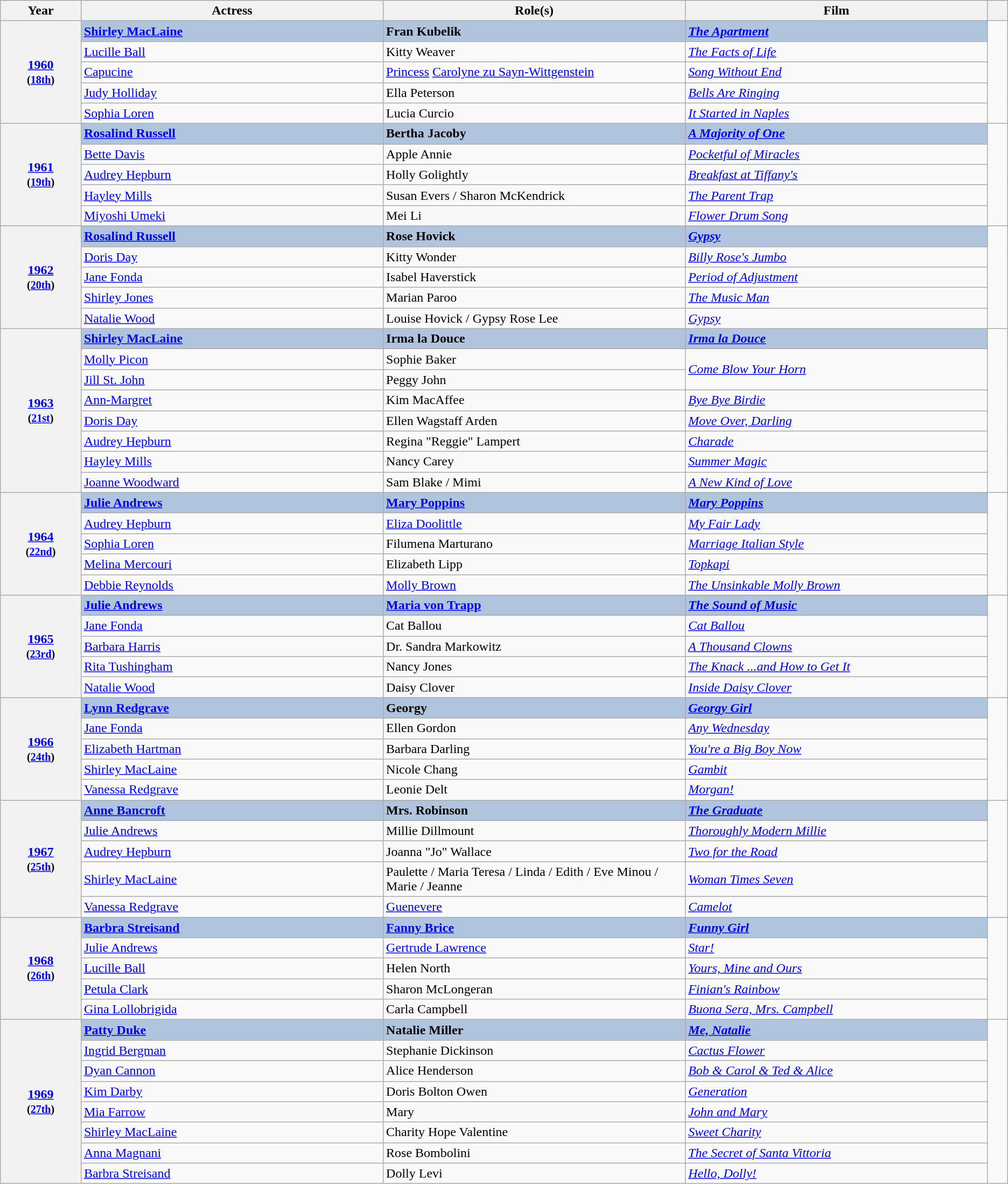<table class="wikitable sortable">
<tr>
<th scope="col" style="width:8%;">Year</th>
<th scope="col" style="width:30%;">Actress</th>
<th scope="col" style="width:30%;">Role(s)</th>
<th scope="col" style="width:30%;">Film</th>
<th scope="col" style="width:2%;" class="unsortable"></th>
</tr>
<tr>
<th rowspan="5" style="text-align:center;"><a href='#'>1960</a> <br> <small>(<a href='#'>18th</a>)</small></th>
<td style="background:#B0C4DE;"><strong><a href='#'>Shirley MacLaine</a></strong></td>
<td style="background:#B0C4DE;"><strong>Fran Kubelik</strong></td>
<td style="background:#B0C4DE;"><strong><em><a href='#'>The Apartment</a></em></strong></td>
<td rowspan=5></td>
</tr>
<tr>
<td><a href='#'>Lucille Ball</a></td>
<td>Kitty Weaver</td>
<td><em><a href='#'>The Facts of Life</a></em></td>
</tr>
<tr>
<td><a href='#'>Capucine</a></td>
<td><a href='#'>Princess</a> <a href='#'>Carolyne zu Sayn-Wittgenstein</a></td>
<td><em><a href='#'>Song Without End</a></em></td>
</tr>
<tr>
<td><a href='#'>Judy Holliday</a></td>
<td>Ella Peterson</td>
<td><em><a href='#'>Bells Are Ringing</a></em></td>
</tr>
<tr>
<td><a href='#'>Sophia Loren</a></td>
<td>Lucia Curcio</td>
<td><em><a href='#'>It Started in Naples</a></em></td>
</tr>
<tr>
<th rowspan="5" style="text-align:center;"><a href='#'>1961</a> <br> <small>(<a href='#'>19th</a>)</small></th>
<td style="background:#B0C4DE;"><strong><a href='#'>Rosalind Russell</a></strong></td>
<td style="background:#B0C4DE;"><strong>Bertha Jacoby</strong></td>
<td style="background:#B0C4DE;"><strong><em><a href='#'>A Majority of One</a></em></strong></td>
<td rowspan=5></td>
</tr>
<tr>
<td><a href='#'>Bette Davis</a></td>
<td>Apple Annie</td>
<td><em><a href='#'>Pocketful of Miracles</a></em></td>
</tr>
<tr>
<td><a href='#'>Audrey Hepburn</a></td>
<td>Holly Golightly</td>
<td><em><a href='#'>Breakfast at Tiffany's</a></em></td>
</tr>
<tr>
<td><a href='#'>Hayley Mills</a></td>
<td>Susan Evers / Sharon McKendrick</td>
<td><em><a href='#'>The Parent Trap</a></em></td>
</tr>
<tr>
<td><a href='#'>Miyoshi Umeki</a></td>
<td>Mei Li</td>
<td><em><a href='#'>Flower Drum Song</a></em></td>
</tr>
<tr>
<th rowspan="5" style="text-align:center;"><a href='#'>1962</a> <br> <small>(<a href='#'>20th</a>)</small></th>
<td style="background:#B0C4DE;"><strong><a href='#'>Rosalind Russell</a></strong></td>
<td style="background:#B0C4DE;"><strong>Rose Hovick</strong></td>
<td style="background:#B0C4DE;"><strong><em><a href='#'>Gypsy</a></em></strong></td>
<td rowspan=5></td>
</tr>
<tr>
<td><a href='#'>Doris Day</a></td>
<td>Kitty Wonder</td>
<td><em><a href='#'>Billy Rose's Jumbo</a></em></td>
</tr>
<tr>
<td><a href='#'>Jane Fonda</a></td>
<td>Isabel Haverstick</td>
<td><em><a href='#'>Period of Adjustment</a></em></td>
</tr>
<tr>
<td><a href='#'>Shirley Jones</a></td>
<td>Marian Paroo</td>
<td><em><a href='#'>The Music Man</a></em></td>
</tr>
<tr>
<td><a href='#'>Natalie Wood</a></td>
<td>Louise Hovick / Gypsy Rose Lee</td>
<td><em><a href='#'>Gypsy</a></em></td>
</tr>
<tr>
<th rowspan="8" style="text-align:center;"><a href='#'>1963</a> <br> <small>(<a href='#'>21st</a>)</small></th>
<td style="background:#B0C4DE;"><strong><a href='#'>Shirley MacLaine</a></strong></td>
<td style="background:#B0C4DE;"><strong>Irma la Douce</strong></td>
<td style="background:#B0C4DE;"><strong><em><a href='#'>Irma la Douce</a></em></strong></td>
<td rowspan=8></td>
</tr>
<tr>
<td><a href='#'>Molly Picon</a></td>
<td>Sophie Baker</td>
<td rowspan="2"><em><a href='#'>Come Blow Your Horn</a></em></td>
</tr>
<tr>
<td><a href='#'>Jill St. John</a></td>
<td>Peggy John</td>
</tr>
<tr>
<td><a href='#'>Ann-Margret</a></td>
<td>Kim MacAffee</td>
<td><em><a href='#'>Bye Bye Birdie</a></em></td>
</tr>
<tr>
<td><a href='#'>Doris Day</a></td>
<td>Ellen Wagstaff Arden</td>
<td><em><a href='#'>Move Over, Darling</a></em></td>
</tr>
<tr>
<td><a href='#'>Audrey Hepburn</a></td>
<td>Regina "Reggie" Lampert</td>
<td><em><a href='#'>Charade</a></em></td>
</tr>
<tr>
<td><a href='#'>Hayley Mills</a></td>
<td>Nancy Carey</td>
<td><em><a href='#'>Summer Magic</a></em></td>
</tr>
<tr>
<td><a href='#'>Joanne Woodward</a></td>
<td>Sam Blake / Mimi</td>
<td><em><a href='#'>A New Kind of Love</a></em></td>
</tr>
<tr>
<th rowspan="5" style="text-align:center;"><a href='#'>1964</a> <br> <small>(<a href='#'>22nd</a>)</small></th>
<td style="background:#B0C4DE;"><strong><a href='#'>Julie Andrews</a></strong></td>
<td style="background:#B0C4DE;"><strong><a href='#'>Mary Poppins</a></strong></td>
<td style="background:#B0C4DE;"><strong><em><a href='#'>Mary Poppins</a></em></strong></td>
<td rowspan=5></td>
</tr>
<tr>
<td><a href='#'>Audrey Hepburn</a></td>
<td><a href='#'>Eliza Doolittle</a></td>
<td><em><a href='#'>My Fair Lady</a></em></td>
</tr>
<tr>
<td><a href='#'>Sophia Loren</a></td>
<td>Filumena Marturano</td>
<td><em><a href='#'>Marriage Italian Style</a></em></td>
</tr>
<tr>
<td><a href='#'>Melina Mercouri</a></td>
<td>Elizabeth Lipp</td>
<td><em><a href='#'>Topkapi</a></em></td>
</tr>
<tr>
<td><a href='#'>Debbie Reynolds</a></td>
<td><a href='#'>Molly Brown</a></td>
<td><em><a href='#'>The Unsinkable Molly Brown</a></em></td>
</tr>
<tr>
<th rowspan="5" style="text-align:center;"><a href='#'>1965</a> <br> <small>(<a href='#'>23rd</a>)</small></th>
<td style="background:#B0C4DE;"><strong><a href='#'>Julie Andrews</a></strong></td>
<td style="background:#B0C4DE;"><strong><a href='#'>Maria von Trapp</a></strong></td>
<td style="background:#B0C4DE;"><strong><em><a href='#'>The Sound of Music</a></em></strong></td>
<td rowspan=5></td>
</tr>
<tr>
<td><a href='#'>Jane Fonda</a></td>
<td>Cat Ballou</td>
<td><em><a href='#'>Cat Ballou</a></em></td>
</tr>
<tr>
<td><a href='#'>Barbara Harris</a></td>
<td>Dr. Sandra Markowitz</td>
<td><em><a href='#'>A Thousand Clowns</a></em></td>
</tr>
<tr>
<td><a href='#'>Rita Tushingham</a></td>
<td>Nancy Jones</td>
<td><em><a href='#'>The Knack ...and How to Get It</a></em></td>
</tr>
<tr>
<td><a href='#'>Natalie Wood</a></td>
<td>Daisy Clover</td>
<td><em><a href='#'>Inside Daisy Clover</a></em></td>
</tr>
<tr>
<th rowspan="5" style="text-align:center;"><a href='#'>1966</a> <br> <small>(<a href='#'>24th</a>)</small></th>
<td style="background:#B0C4DE;"><strong><a href='#'>Lynn Redgrave</a></strong></td>
<td style="background:#B0C4DE;"><strong>Georgy</strong></td>
<td style="background:#B0C4DE;"><strong><em><a href='#'>Georgy Girl</a></em></strong></td>
<td rowspan=5></td>
</tr>
<tr>
<td><a href='#'>Jane Fonda</a></td>
<td>Ellen Gordon</td>
<td><em><a href='#'>Any Wednesday</a></em></td>
</tr>
<tr>
<td><a href='#'>Elizabeth Hartman</a></td>
<td>Barbara Darling</td>
<td><em><a href='#'>You're a Big Boy Now</a></em></td>
</tr>
<tr>
<td><a href='#'>Shirley MacLaine</a></td>
<td>Nicole Chang</td>
<td><em><a href='#'>Gambit</a></em></td>
</tr>
<tr>
<td><a href='#'>Vanessa Redgrave</a></td>
<td>Leonie Delt</td>
<td><em><a href='#'>Morgan!</a></em></td>
</tr>
<tr>
<th rowspan="5" style="text-align:center;"><a href='#'>1967</a> <br> <small>(<a href='#'>25th</a>)</small></th>
<td style="background:#B0C4DE;"><strong><a href='#'>Anne Bancroft</a></strong></td>
<td style="background:#B0C4DE;"><strong>Mrs. Robinson</strong></td>
<td style="background:#B0C4DE;"><strong><em><a href='#'>The Graduate</a></em></strong></td>
<td rowspan=5></td>
</tr>
<tr>
<td><a href='#'>Julie Andrews</a></td>
<td>Millie Dillmount</td>
<td><em><a href='#'>Thoroughly Modern Millie</a></em></td>
</tr>
<tr>
<td><a href='#'>Audrey Hepburn</a></td>
<td>Joanna "Jo" Wallace</td>
<td><em><a href='#'>Two for the Road</a></em></td>
</tr>
<tr>
<td><a href='#'>Shirley MacLaine</a></td>
<td>Paulette / Maria Teresa / Linda / Edith / Eve Minou / Marie / Jeanne</td>
<td><em><a href='#'>Woman Times Seven</a></em></td>
</tr>
<tr>
<td><a href='#'>Vanessa Redgrave</a></td>
<td><a href='#'>Guenevere</a></td>
<td><em><a href='#'>Camelot</a></em></td>
</tr>
<tr>
<th rowspan="5" style="text-align:center;"><a href='#'>1968</a> <br> <small>(<a href='#'>26th</a>)</small></th>
<td style="background:#B0C4DE;"><strong><a href='#'>Barbra Streisand</a></strong></td>
<td style="background:#B0C4DE;"><strong><a href='#'>Fanny Brice</a></strong></td>
<td style="background:#B0C4DE;"><strong><em><a href='#'>Funny Girl</a></em></strong></td>
<td rowspan=5></td>
</tr>
<tr>
<td><a href='#'>Julie Andrews</a></td>
<td><a href='#'>Gertrude Lawrence</a></td>
<td><em><a href='#'>Star!</a></em></td>
</tr>
<tr>
<td><a href='#'>Lucille Ball</a></td>
<td>Helen North</td>
<td><em><a href='#'>Yours, Mine and Ours</a></em></td>
</tr>
<tr>
<td><a href='#'>Petula Clark</a></td>
<td>Sharon McLongeran</td>
<td><em><a href='#'>Finian's Rainbow</a></em></td>
</tr>
<tr>
<td><a href='#'>Gina Lollobrigida</a></td>
<td>Carla Campbell</td>
<td><em><a href='#'>Buona Sera, Mrs. Campbell</a></em></td>
</tr>
<tr>
<th rowspan="8" style="text-align:center;"><a href='#'>1969</a> <br> <small>(<a href='#'>27th</a>)</small></th>
<td style="background:#B0C4DE;"><strong><a href='#'>Patty Duke</a></strong></td>
<td style="background:#B0C4DE;"><strong>Natalie Miller</strong></td>
<td style="background:#B0C4DE;"><strong><em><a href='#'>Me, Natalie</a></em></strong></td>
<td rowspan=8></td>
</tr>
<tr>
<td><a href='#'>Ingrid Bergman</a></td>
<td>Stephanie Dickinson</td>
<td><em><a href='#'>Cactus Flower</a></em></td>
</tr>
<tr>
<td><a href='#'>Dyan Cannon</a></td>
<td>Alice Henderson</td>
<td><em><a href='#'>Bob & Carol & Ted & Alice</a></em></td>
</tr>
<tr>
<td><a href='#'>Kim Darby</a></td>
<td>Doris Bolton Owen</td>
<td><em><a href='#'>Generation</a></em></td>
</tr>
<tr>
<td><a href='#'>Mia Farrow</a></td>
<td>Mary</td>
<td><em><a href='#'>John and Mary</a></em></td>
</tr>
<tr>
<td><a href='#'>Shirley MacLaine</a></td>
<td>Charity Hope Valentine</td>
<td><em><a href='#'>Sweet Charity</a></em></td>
</tr>
<tr>
<td><a href='#'>Anna Magnani</a></td>
<td>Rose Bombolini</td>
<td><em><a href='#'>The Secret of Santa Vittoria</a></em></td>
</tr>
<tr>
<td><a href='#'>Barbra Streisand</a></td>
<td>Dolly Levi</td>
<td><em><a href='#'>Hello, Dolly!</a></em></td>
</tr>
</table>
